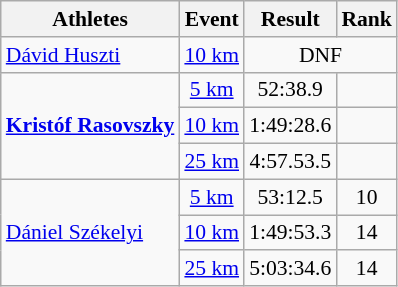<table class="wikitable" border="1" style="font-size:90%; text-align:center">
<tr>
<th>Athletes</th>
<th>Event</th>
<th>Result</th>
<th>Rank</th>
</tr>
<tr>
<td align=left><a href='#'>Dávid Huszti</a></td>
<td><a href='#'>10 km</a></td>
<td colspan=2>DNF</td>
</tr>
<tr>
<td rowspan=3 align=left><strong><a href='#'>Kristóf Rasovszky</a></strong></td>
<td><a href='#'>5 km</a></td>
<td>52:38.9</td>
<td></td>
</tr>
<tr>
<td><a href='#'>10 km</a></td>
<td>1:49:28.6</td>
<td></td>
</tr>
<tr>
<td><a href='#'>25 km</a></td>
<td>4:57.53.5</td>
<td></td>
</tr>
<tr>
<td rowspan=3 align=left><a href='#'>Dániel Székelyi</a></td>
<td><a href='#'>5 km</a></td>
<td>53:12.5</td>
<td>10</td>
</tr>
<tr>
<td><a href='#'>10 km</a></td>
<td>1:49:53.3</td>
<td>14</td>
</tr>
<tr>
<td><a href='#'>25 km</a></td>
<td>5:03:34.6</td>
<td>14</td>
</tr>
</table>
